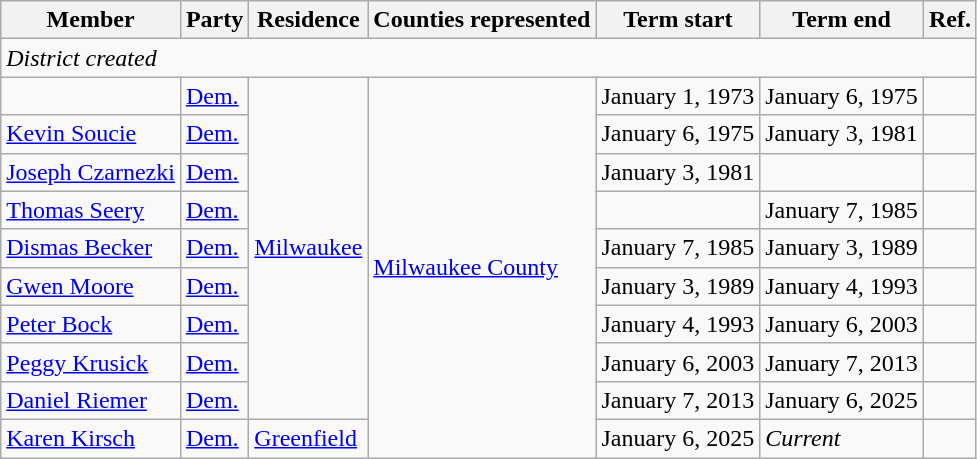<table class="wikitable">
<tr>
<th>Member</th>
<th>Party</th>
<th>Residence</th>
<th>Counties represented</th>
<th>Term start</th>
<th>Term end</th>
<th>Ref.</th>
</tr>
<tr>
<td colspan="7"><em>District created</em></td>
</tr>
<tr>
<td></td>
<td><a href='#'>Dem.</a></td>
<td rowspan="9"><a href='#'>Milwaukee</a></td>
<td rowspan="10"><a href='#'>Milwaukee County</a></td>
<td>January 1, 1973</td>
<td>January 6, 1975</td>
<td></td>
</tr>
<tr>
<td><a href='#'>Kevin Soucie</a></td>
<td><a href='#'>Dem.</a></td>
<td>January 6, 1975</td>
<td>January 3, 1981</td>
<td></td>
</tr>
<tr>
<td><a href='#'>Joseph Czarnezki</a></td>
<td><a href='#'>Dem.</a></td>
<td>January 3, 1981</td>
<td></td>
<td></td>
</tr>
<tr>
<td><a href='#'>Thomas Seery</a></td>
<td><a href='#'>Dem.</a></td>
<td></td>
<td>January 7, 1985</td>
<td></td>
</tr>
<tr>
<td><a href='#'>Dismas Becker</a></td>
<td><a href='#'>Dem.</a></td>
<td>January 7, 1985</td>
<td>January 3, 1989</td>
<td></td>
</tr>
<tr>
<td><a href='#'>Gwen Moore</a></td>
<td><a href='#'>Dem.</a></td>
<td>January 3, 1989</td>
<td>January 4, 1993</td>
<td></td>
</tr>
<tr>
<td><a href='#'>Peter Bock</a></td>
<td><a href='#'>Dem.</a></td>
<td>January 4, 1993</td>
<td>January 6, 2003</td>
<td></td>
</tr>
<tr>
<td><a href='#'>Peggy Krusick</a></td>
<td><a href='#'>Dem.</a></td>
<td>January 6, 2003</td>
<td>January 7, 2013</td>
<td></td>
</tr>
<tr>
<td><a href='#'>Daniel Riemer</a></td>
<td><a href='#'>Dem.</a></td>
<td>January 7, 2013</td>
<td>January 6, 2025</td>
<td></td>
</tr>
<tr>
<td><a href='#'>Karen Kirsch</a></td>
<td><a href='#'>Dem.</a></td>
<td><a href='#'>Greenfield</a></td>
<td>January 6, 2025</td>
<td><em>Current</em></td>
<td></td>
</tr>
</table>
